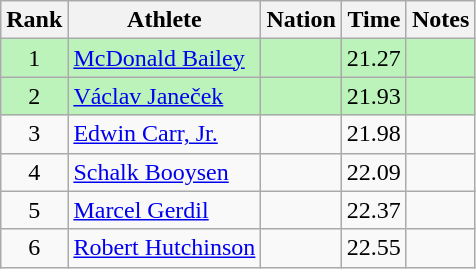<table class="wikitable sortable" style="text-align:center">
<tr>
<th>Rank</th>
<th>Athlete</th>
<th>Nation</th>
<th>Time</th>
<th>Notes</th>
</tr>
<tr bgcolor=bbf3bb>
<td>1</td>
<td align=left><a href='#'>McDonald Bailey</a></td>
<td align=left></td>
<td>21.27</td>
<td></td>
</tr>
<tr bgcolor=bbf3bb>
<td>2</td>
<td align=left><a href='#'>Václav Janeček</a></td>
<td align=left></td>
<td>21.93</td>
<td></td>
</tr>
<tr>
<td>3</td>
<td align=left><a href='#'>Edwin Carr, Jr.</a></td>
<td align=left></td>
<td>21.98</td>
<td></td>
</tr>
<tr>
<td>4</td>
<td align=left><a href='#'>Schalk Booysen</a></td>
<td align=left></td>
<td>22.09</td>
<td></td>
</tr>
<tr>
<td>5</td>
<td align=left><a href='#'>Marcel Gerdil</a></td>
<td align=left></td>
<td>22.37</td>
<td></td>
</tr>
<tr>
<td>6</td>
<td align=left><a href='#'>Robert Hutchinson</a></td>
<td align=left></td>
<td>22.55</td>
<td></td>
</tr>
</table>
